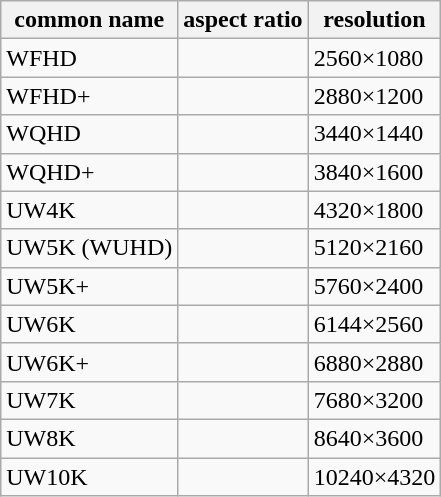<table class="wikitable">
<tr>
<th>common name</th>
<th>aspect ratio</th>
<th>resolution</th>
</tr>
<tr>
<td>WFHD</td>
<td></td>
<td>2560×1080</td>
</tr>
<tr>
<td>WFHD+</td>
<td></td>
<td>2880×1200</td>
</tr>
<tr>
<td>WQHD</td>
<td></td>
<td>3440×1440</td>
</tr>
<tr>
<td>WQHD+</td>
<td></td>
<td>3840×1600</td>
</tr>
<tr>
<td>UW4K</td>
<td></td>
<td>4320×1800</td>
</tr>
<tr>
<td>UW5K (WUHD)</td>
<td></td>
<td>5120×2160</td>
</tr>
<tr>
<td>UW5K+</td>
<td></td>
<td>5760×2400</td>
</tr>
<tr>
<td>UW6K</td>
<td></td>
<td>6144×2560</td>
</tr>
<tr>
<td>UW6K+</td>
<td></td>
<td>6880×2880</td>
</tr>
<tr>
<td>UW7K</td>
<td></td>
<td>7680×3200</td>
</tr>
<tr>
<td>UW8K</td>
<td></td>
<td>8640×3600</td>
</tr>
<tr>
<td>UW10K</td>
<td></td>
<td>10240×4320</td>
</tr>
</table>
